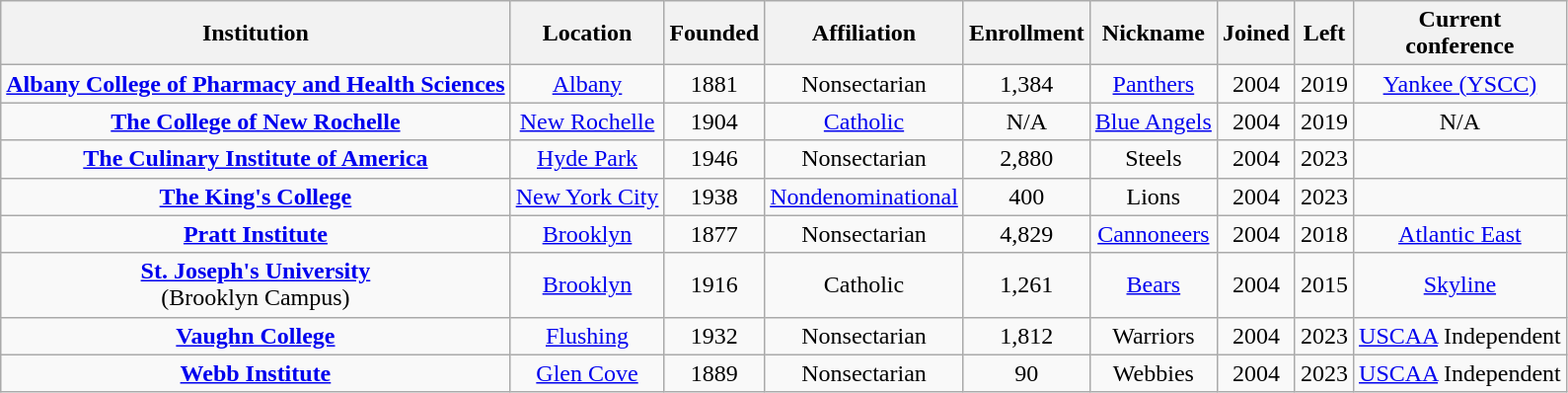<table class="wikitable sortable" style="text-align:center">
<tr>
<th>Institution</th>
<th>Location</th>
<th>Founded</th>
<th>Affiliation</th>
<th>Enrollment</th>
<th>Nickname</th>
<th>Joined</th>
<th>Left</th>
<th>Current<br>conference</th>
</tr>
<tr>
<td><strong><a href='#'>Albany College of Pharmacy and Health Sciences</a></strong></td>
<td><a href='#'>Albany</a></td>
<td>1881</td>
<td>Nonsectarian</td>
<td>1,384</td>
<td><a href='#'>Panthers</a></td>
<td>2004</td>
<td>2019</td>
<td><a href='#'>Yankee (YSCC)</a></td>
</tr>
<tr>
<td><strong><a href='#'>The College of New Rochelle</a></strong></td>
<td><a href='#'>New Rochelle</a></td>
<td>1904</td>
<td><a href='#'>Catholic</a><br></td>
<td>N/A</td>
<td><a href='#'>Blue Angels</a></td>
<td>2004</td>
<td>2019</td>
<td>N/A</td>
</tr>
<tr>
<td><strong><a href='#'>The Culinary Institute of America</a></strong></td>
<td><a href='#'>Hyde Park</a></td>
<td>1946</td>
<td>Nonsectarian<br></td>
<td>2,880</td>
<td>Steels</td>
<td>2004</td>
<td>2023</td>
<td></td>
</tr>
<tr>
<td><strong><a href='#'>The King's College</a></strong></td>
<td><a href='#'>New York City</a></td>
<td>1938</td>
<td><a href='#'>Nondenominational</a></td>
<td>400</td>
<td>Lions</td>
<td>2004</td>
<td>2023</td>
<td></td>
</tr>
<tr>
<td><strong><a href='#'>Pratt Institute</a></strong></td>
<td><a href='#'>Brooklyn</a></td>
<td>1877</td>
<td>Nonsectarian</td>
<td>4,829</td>
<td><a href='#'>Cannoneers</a></td>
<td>2004</td>
<td>2018</td>
<td><a href='#'>Atlantic East</a></td>
</tr>
<tr>
<td><strong><a href='#'>St. Joseph's University</a></strong><br>(Brooklyn Campus)</td>
<td><a href='#'>Brooklyn</a></td>
<td>1916</td>
<td>Catholic<br></td>
<td>1,261</td>
<td><a href='#'>Bears</a></td>
<td>2004</td>
<td>2015</td>
<td><a href='#'>Skyline</a></td>
</tr>
<tr>
<td><strong><a href='#'>Vaughn College</a></strong></td>
<td><a href='#'>Flushing</a></td>
<td>1932</td>
<td>Nonsectarian<br></td>
<td>1,812</td>
<td>Warriors</td>
<td>2004</td>
<td>2023</td>
<td><a href='#'>USCAA</a> Independent</td>
</tr>
<tr>
<td><strong><a href='#'>Webb Institute</a></strong></td>
<td><a href='#'>Glen Cove</a></td>
<td>1889</td>
<td>Nonsectarian</td>
<td>90</td>
<td>Webbies</td>
<td>2004</td>
<td>2023</td>
<td><a href='#'>USCAA</a> Independent</td>
</tr>
</table>
